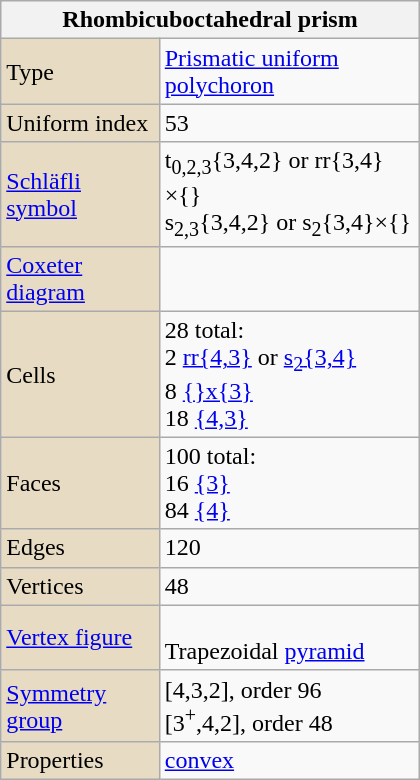<table class="wikitable" align="right" style="margin-left:10px" width="280">
<tr>
<th bgcolor=#e7dcc3 colspan=2>Rhombicuboctahedral prism</th>
</tr>
<tr>
<td bgcolor=#e7dcc3>Type</td>
<td><a href='#'>Prismatic uniform polychoron</a></td>
</tr>
<tr>
<td bgcolor=#e7dcc3>Uniform index</td>
<td>53</td>
</tr>
<tr>
<td bgcolor=#e7dcc3><a href='#'>Schläfli symbol</a></td>
<td>t<sub>0,2,3</sub>{3,4,2} or rr{3,4}×{}<br>s<sub>2,3</sub>{3,4,2} or s<sub>2</sub>{3,4}×{}</td>
</tr>
<tr>
<td bgcolor=#e7dcc3><a href='#'>Coxeter diagram</a></td>
<td><br></td>
</tr>
<tr>
<td bgcolor=#e7dcc3>Cells</td>
<td>28 total:<br>2 <a href='#'>rr{4,3}</a> or <a href='#'>s<sub>2</sub>{3,4}</a><br>8 <a href='#'>{}x{3}</a><br>18 <a href='#'>{4,3}</a></td>
</tr>
<tr>
<td bgcolor=#e7dcc3>Faces</td>
<td>100 total:<br>16 <a href='#'>{3}</a><br>84 <a href='#'>{4}</a></td>
</tr>
<tr>
<td bgcolor=#e7dcc3>Edges</td>
<td>120</td>
</tr>
<tr>
<td bgcolor=#e7dcc3>Vertices</td>
<td>48</td>
</tr>
<tr>
<td bgcolor=#e7dcc3><a href='#'>Vertex figure</a></td>
<td><br>Trapezoidal <a href='#'>pyramid</a></td>
</tr>
<tr>
<td bgcolor=#e7dcc3><a href='#'>Symmetry group</a></td>
<td>[4,3,2], order 96<br>[3<sup>+</sup>,4,2], order 48</td>
</tr>
<tr>
<td bgcolor=#e7dcc3>Properties</td>
<td><a href='#'>convex</a></td>
</tr>
</table>
